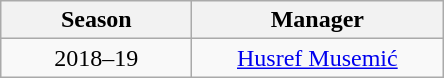<table class="wikitable">
<tr>
<th style="width:120px;">Season</th>
<th style="width:160px;">Manager</th>
</tr>
<tr>
<td style="text-align:center;">2018–19</td>
<td style="text-align:center;"> <a href='#'>Husref Musemić</a></td>
</tr>
</table>
